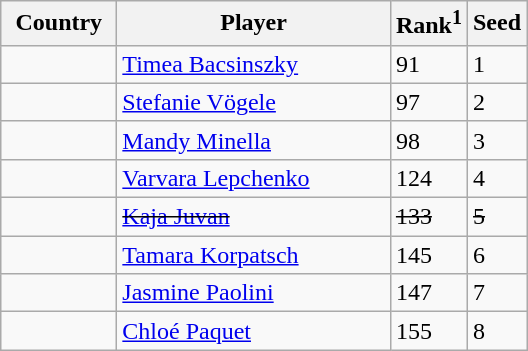<table class="sortable wikitable">
<tr>
<th width="70">Country</th>
<th width="175">Player</th>
<th>Rank<sup>1</sup></th>
<th>Seed</th>
</tr>
<tr>
<td></td>
<td><a href='#'>Timea Bacsinszky</a></td>
<td>91</td>
<td>1</td>
</tr>
<tr>
<td></td>
<td><a href='#'>Stefanie Vögele</a></td>
<td>97</td>
<td>2</td>
</tr>
<tr>
<td></td>
<td><a href='#'>Mandy Minella</a></td>
<td>98</td>
<td>3</td>
</tr>
<tr>
<td></td>
<td><a href='#'>Varvara Lepchenko</a></td>
<td>124</td>
<td>4</td>
</tr>
<tr>
<td><s></s></td>
<td><s><a href='#'>Kaja Juvan</a></s></td>
<td><s>133</s></td>
<td><s>5</s></td>
</tr>
<tr>
<td></td>
<td><a href='#'>Tamara Korpatsch</a></td>
<td>145</td>
<td>6</td>
</tr>
<tr>
<td></td>
<td><a href='#'>Jasmine Paolini</a></td>
<td>147</td>
<td>7</td>
</tr>
<tr>
<td></td>
<td><a href='#'>Chloé Paquet</a></td>
<td>155</td>
<td>8</td>
</tr>
</table>
